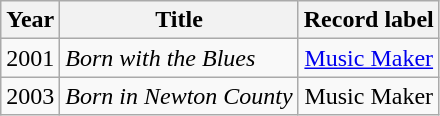<table class="wikitable sortable">
<tr>
<th>Year</th>
<th>Title</th>
<th>Record label</th>
</tr>
<tr>
<td>2001</td>
<td><em>Born with the Blues</em></td>
<td style="text-align:center;"><a href='#'>Music Maker</a></td>
</tr>
<tr>
<td>2003</td>
<td><em>Born in Newton County</em></td>
<td style="text-align:center;">Music Maker</td>
</tr>
</table>
